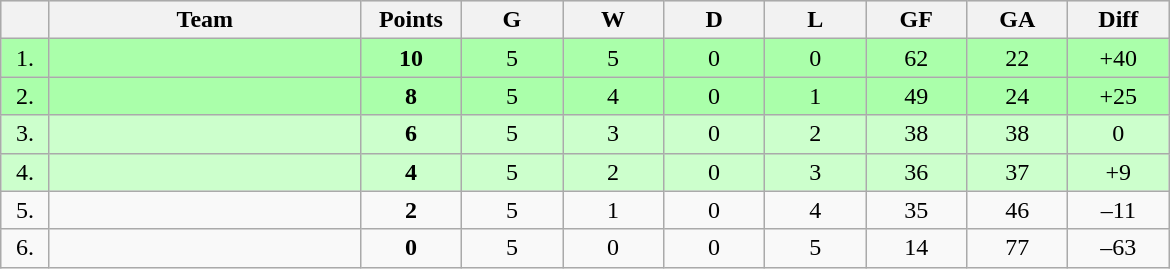<table class=wikitable style="text-align:center">
<tr bgcolor="#DCDCDC">
<th width="25"></th>
<th width="200">Team</th>
<th width="60">Points</th>
<th width="60">G</th>
<th width="60">W</th>
<th width="60">D</th>
<th width="60">L</th>
<th width="60">GF</th>
<th width="60">GA</th>
<th width="60">Diff</th>
</tr>
<tr bgcolor=#AAFFAA>
<td>1.</td>
<td align=left></td>
<td><strong>10</strong></td>
<td>5</td>
<td>5</td>
<td>0</td>
<td>0</td>
<td>62</td>
<td>22</td>
<td>+40</td>
</tr>
<tr bgcolor=#AAFFAA>
<td>2.</td>
<td align=left></td>
<td><strong>8</strong></td>
<td>5</td>
<td>4</td>
<td>0</td>
<td>1</td>
<td>49</td>
<td>24</td>
<td>+25</td>
</tr>
<tr bgcolor=#CCFFCC>
<td>3.</td>
<td align=left></td>
<td><strong>6</strong></td>
<td>5</td>
<td>3</td>
<td>0</td>
<td>2</td>
<td>38</td>
<td>38</td>
<td>0</td>
</tr>
<tr bgcolor=#CCFFCC>
<td>4.</td>
<td align=left></td>
<td><strong>4</strong></td>
<td>5</td>
<td>2</td>
<td>0</td>
<td>3</td>
<td>36</td>
<td>37</td>
<td>+9</td>
</tr>
<tr>
<td>5.</td>
<td align=left></td>
<td><strong>2</strong></td>
<td>5</td>
<td>1</td>
<td>0</td>
<td>4</td>
<td>35</td>
<td>46</td>
<td>–11</td>
</tr>
<tr>
<td>6.</td>
<td align=left></td>
<td><strong>0</strong></td>
<td>5</td>
<td>0</td>
<td>0</td>
<td>5</td>
<td>14</td>
<td>77</td>
<td>–63</td>
</tr>
</table>
